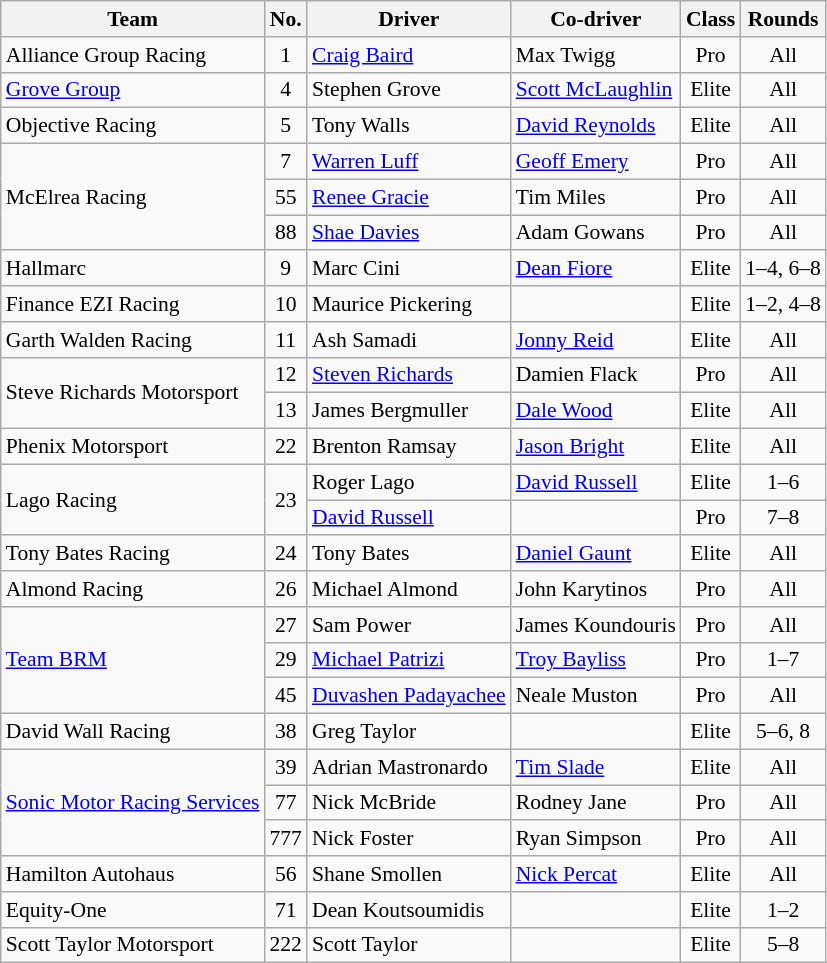<table class="wikitable" style="font-size: 90%;">
<tr>
<th>Team</th>
<th>No.</th>
<th>Driver</th>
<th>Co-driver</th>
<th>Class</th>
<th>Rounds</th>
</tr>
<tr>
<td>Alliance Group Racing</td>
<td align="center">1</td>
<td> <a href='#'>Craig Baird</a></td>
<td> Max Twigg</td>
<td align="center">Pro</td>
<td align="center">All</td>
</tr>
<tr>
<td><a href='#'>Grove Group</a></td>
<td align="center">4</td>
<td> Stephen Grove</td>
<td> <a href='#'>Scott McLaughlin</a></td>
<td align="center">Elite</td>
<td align="center">All</td>
</tr>
<tr>
<td>Objective Racing</td>
<td align="center">5</td>
<td> Tony Walls</td>
<td> <a href='#'>David Reynolds</a></td>
<td align="center">Elite</td>
<td align="center">All</td>
</tr>
<tr>
<td rowspan=3>McElrea Racing</td>
<td align="center">7</td>
<td> <a href='#'>Warren Luff</a></td>
<td> <a href='#'>Geoff Emery</a></td>
<td align="center">Pro</td>
<td align="center">All</td>
</tr>
<tr>
<td align="center">55</td>
<td> <a href='#'>Renee Gracie</a></td>
<td> Tim Miles</td>
<td align="center">Pro</td>
<td align="center">All</td>
</tr>
<tr>
<td align="center">88</td>
<td> <a href='#'>Shae Davies</a></td>
<td> Adam Gowans</td>
<td align="center">Pro</td>
<td align="center">All</td>
</tr>
<tr>
<td rowspan=1>Hallmarc</td>
<td align="center">9</td>
<td> Marc Cini</td>
<td> <a href='#'>Dean Fiore</a></td>
<td align="center">Elite</td>
<td align="center">1–4, 6–8</td>
</tr>
<tr>
<td>Finance EZI Racing</td>
<td align="center">10</td>
<td> Maurice Pickering</td>
<td></td>
<td align="center">Elite</td>
<td align="center">1–2, 4–8</td>
</tr>
<tr>
<td>Garth Walden Racing</td>
<td align="center">11</td>
<td> Ash Samadi</td>
<td> <a href='#'>Jonny Reid</a></td>
<td align="center">Elite</td>
<td align="center">All</td>
</tr>
<tr>
<td rowspan=2>Steve Richards Motorsport</td>
<td align="center">12</td>
<td> <a href='#'>Steven Richards</a></td>
<td> Damien Flack</td>
<td align="center">Pro</td>
<td align="center">All</td>
</tr>
<tr>
<td align="center">13</td>
<td> James Bergmuller</td>
<td> <a href='#'>Dale Wood</a></td>
<td align="center">Elite</td>
<td align="center">All</td>
</tr>
<tr>
<td>Phenix Motorsport</td>
<td align="center">22</td>
<td> Brenton Ramsay</td>
<td> <a href='#'>Jason Bright</a></td>
<td align="center">Elite</td>
<td align="center">All</td>
</tr>
<tr>
<td rowspan="2">Lago Racing</td>
<td align="center" rowspan="2">23</td>
<td> Roger Lago</td>
<td> <a href='#'>David Russell</a></td>
<td align="center">Elite</td>
<td align="center">1–6</td>
</tr>
<tr>
<td> <a href='#'>David Russell</a></td>
<td></td>
<td align="center">Pro</td>
<td align="center">7–8</td>
</tr>
<tr>
<td>Tony Bates Racing</td>
<td align="center">24</td>
<td> Tony Bates</td>
<td> <a href='#'>Daniel Gaunt</a></td>
<td align="center">Elite</td>
<td align="center">All</td>
</tr>
<tr>
<td>Almond Racing</td>
<td align="center">26</td>
<td> Michael Almond</td>
<td> John Karytinos</td>
<td align="center">Pro</td>
<td align="center">All</td>
</tr>
<tr>
<td rowspan=3><a href='#'>Team BRM</a></td>
<td align="center">27</td>
<td> Sam Power</td>
<td> James Koundouris</td>
<td align="center">Pro</td>
<td align="center">All</td>
</tr>
<tr>
<td align="center">29</td>
<td> <a href='#'>Michael Patrizi</a></td>
<td> <a href='#'>Troy Bayliss</a></td>
<td align="center">Pro</td>
<td align="center">1–7</td>
</tr>
<tr>
<td align="center">45</td>
<td> <a href='#'>Duvashen Padayachee</a></td>
<td> Neale Muston</td>
<td align="center">Pro</td>
<td align="center">All</td>
</tr>
<tr>
<td>David Wall Racing</td>
<td align="center">38</td>
<td> Greg Taylor</td>
<td></td>
<td align="center">Elite</td>
<td align="center">5–6, 8</td>
</tr>
<tr>
<td rowspan=3><a href='#'>Sonic Motor Racing Services</a></td>
<td align="center">39</td>
<td> Adrian Mastronardo</td>
<td> <a href='#'>Tim Slade</a></td>
<td align="center">Elite</td>
<td align="center">All</td>
</tr>
<tr>
<td align="center">77</td>
<td> Nick McBride</td>
<td> Rodney Jane</td>
<td align="center">Pro</td>
<td align="center">All</td>
</tr>
<tr>
<td align="center">777</td>
<td> Nick Foster</td>
<td> Ryan Simpson</td>
<td align="center">Pro</td>
<td align="center">All</td>
</tr>
<tr>
<td>Hamilton Autohaus</td>
<td align="center">56</td>
<td> Shane Smollen</td>
<td> <a href='#'>Nick Percat</a></td>
<td align="center">Elite</td>
<td align="center">All</td>
</tr>
<tr>
<td>Equity-One</td>
<td align="center">71</td>
<td> Dean Koutsoumidis</td>
<td></td>
<td align="center">Elite</td>
<td align="center">1–2</td>
</tr>
<tr>
<td>Scott Taylor Motorsport</td>
<td align="center">222</td>
<td> Scott Taylor</td>
<td></td>
<td align="center">Elite</td>
<td align="center">5–8</td>
</tr>
</table>
